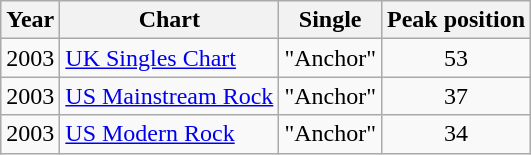<table class="wikitable">
<tr>
<th>Year</th>
<th>Chart</th>
<th>Single</th>
<th>Peak position</th>
</tr>
<tr>
<td>2003</td>
<td><a href='#'>UK Singles Chart</a></td>
<td>"Anchor"</td>
<td align="center">53</td>
</tr>
<tr>
<td>2003</td>
<td><a href='#'>US Mainstream Rock</a></td>
<td>"Anchor"</td>
<td align="center">37</td>
</tr>
<tr>
<td>2003</td>
<td><a href='#'>US Modern Rock</a></td>
<td>"Anchor"</td>
<td align="center">34</td>
</tr>
</table>
